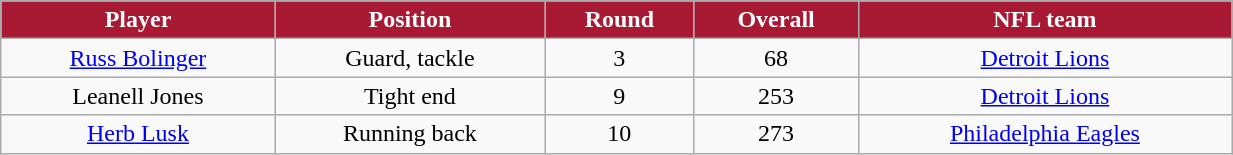<table class="wikitable" width="65%">
<tr align="center" style="background:#A81933;color:#FFFFFF;">
<td><strong>Player</strong></td>
<td><strong>Position</strong></td>
<td><strong>Round</strong></td>
<td><strong>Overall</strong></td>
<td><strong>NFL team</strong></td>
</tr>
<tr align="center" bgcolor="">
<td><a href='#'>Russ Bolinger</a></td>
<td>Guard, tackle</td>
<td>3</td>
<td>68</td>
<td><a href='#'>Detroit Lions</a></td>
</tr>
<tr align="center" bgcolor="">
<td>Leanell Jones</td>
<td>Tight end</td>
<td>9</td>
<td>253</td>
<td><a href='#'>Detroit Lions</a></td>
</tr>
<tr align="center" bgcolor="">
<td><a href='#'>Herb Lusk</a></td>
<td>Running back</td>
<td>10</td>
<td>273</td>
<td><a href='#'>Philadelphia Eagles</a></td>
</tr>
</table>
